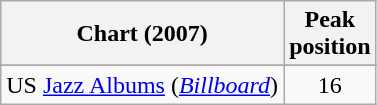<table class="wikitable sortable">
<tr>
<th>Chart (2007)</th>
<th>Peak<br>position</th>
</tr>
<tr>
</tr>
<tr>
</tr>
<tr>
</tr>
<tr>
<td>US <a href='#'>Jazz Albums</a> (<em><a href='#'>Billboard</a></em>)</td>
<td align=center>16</td>
</tr>
</table>
